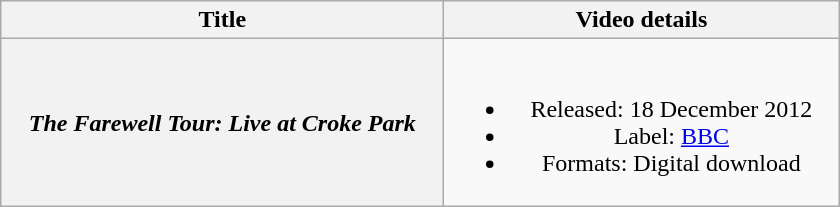<table class="wikitable plainrowheaders" style="text-align:center;">
<tr>
<th scope="col" style="width:18em;">Title</th>
<th scope="col" style="width:16em;">Video details</th>
</tr>
<tr>
<th scope="row"><em>The Farewell Tour: Live at Croke Park</em></th>
<td><br><ul><li>Released: 18 December 2012</li><li>Label: <a href='#'>BBC</a></li><li>Formats: Digital download</li></ul></td>
</tr>
</table>
